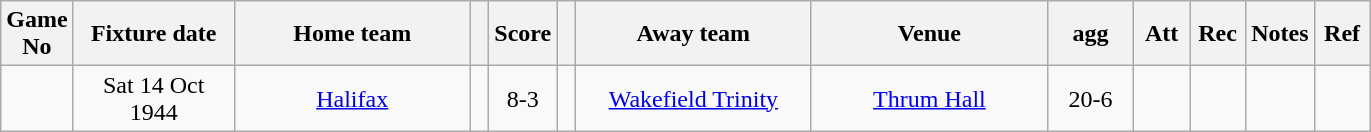<table class="wikitable" style="text-align:center;">
<tr>
<th width=20 abbr="No">Game No</th>
<th width=100 abbr="Date">Fixture date</th>
<th width=150 abbr="Home team">Home team</th>
<th width=5 abbr="space"></th>
<th width=20 abbr="Score">Score</th>
<th width=5 abbr="space"></th>
<th width=150 abbr="Away team">Away team</th>
<th width=150 abbr="Venue">Venue</th>
<th width=50 abbr="agg">agg</th>
<th width=30 abbr="Att">Att</th>
<th width=30 abbr="Rec">Rec</th>
<th width=20 abbr="Notes">Notes</th>
<th width=30 abbr="Ref">Ref</th>
</tr>
<tr>
<td></td>
<td>Sat 14 Oct 1944</td>
<td><a href='#'>Halifax</a></td>
<td></td>
<td>8-3</td>
<td></td>
<td><a href='#'>Wakefield Trinity</a></td>
<td><a href='#'>Thrum Hall</a></td>
<td>20-6</td>
<td></td>
<td></td>
<td></td>
<td></td>
</tr>
</table>
